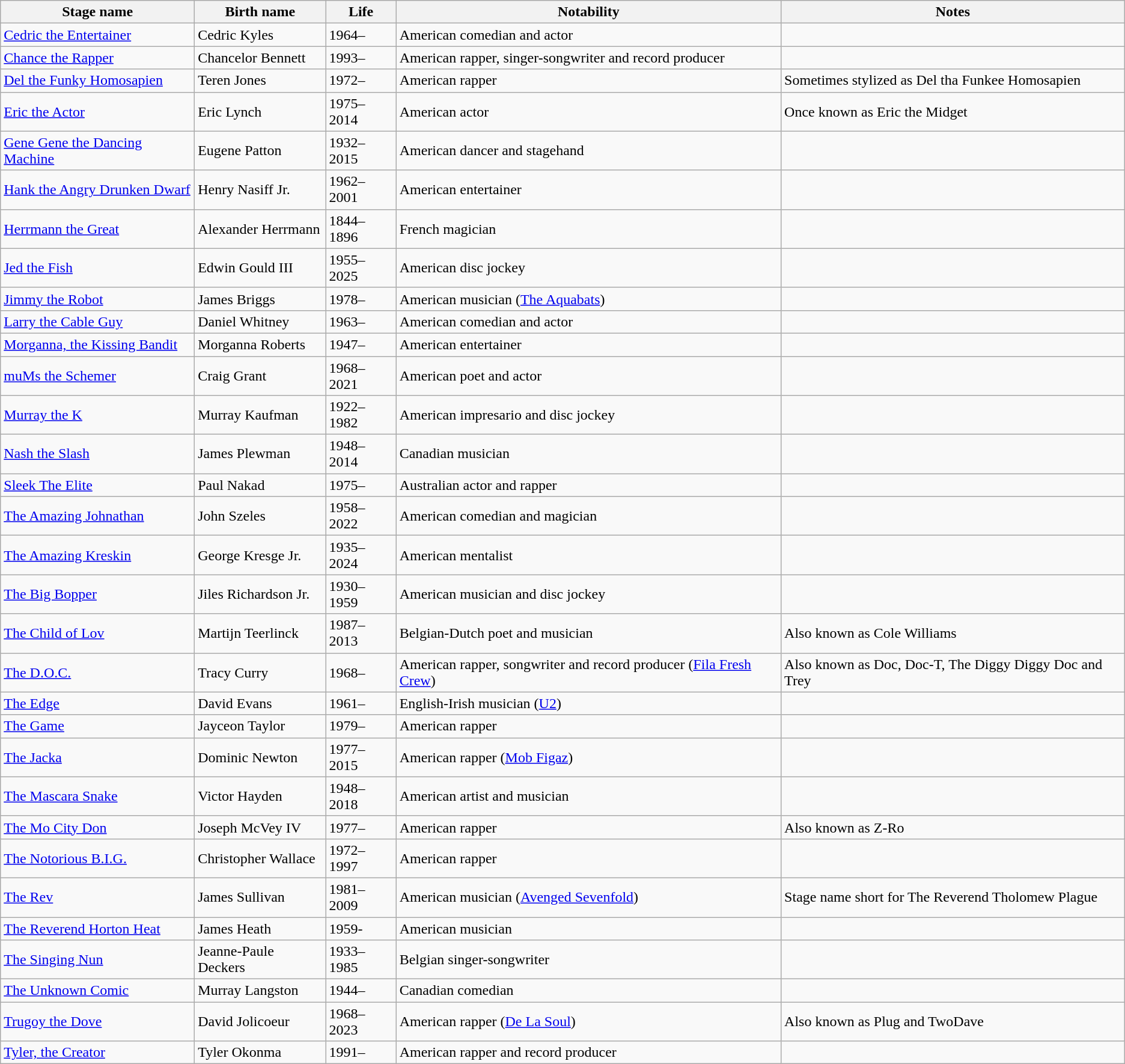<table class="wikitable sortable">
<tr>
<th>Stage name</th>
<th>Birth name</th>
<th>Life</th>
<th>Notability</th>
<th>Notes</th>
</tr>
<tr>
<td><a href='#'>Cedric the Entertainer</a></td>
<td>Cedric Kyles</td>
<td>1964–</td>
<td>American comedian and actor</td>
<td></td>
</tr>
<tr>
<td><a href='#'>Chance the Rapper</a></td>
<td>Chancelor Bennett</td>
<td>1993–</td>
<td>American rapper, singer-songwriter and record producer</td>
<td></td>
</tr>
<tr>
<td><a href='#'>Del the Funky Homosapien</a></td>
<td>Teren Jones</td>
<td>1972–</td>
<td>American rapper</td>
<td>Sometimes stylized as Del tha Funkee Homosapien</td>
</tr>
<tr>
<td><a href='#'>Eric the Actor</a></td>
<td>Eric Lynch</td>
<td>1975–2014</td>
<td>American actor</td>
<td>Once known as Eric the Midget</td>
</tr>
<tr>
<td><a href='#'>Gene Gene the Dancing Machine</a></td>
<td>Eugene Patton</td>
<td>1932–2015</td>
<td>American dancer and stagehand</td>
<td></td>
</tr>
<tr>
<td><a href='#'>Hank the Angry Drunken Dwarf</a></td>
<td>Henry Nasiff Jr.</td>
<td>1962–2001</td>
<td>American entertainer</td>
<td></td>
</tr>
<tr>
<td><a href='#'>Herrmann the Great</a></td>
<td>Alexander Herrmann</td>
<td>1844–1896</td>
<td>French magician</td>
<td></td>
</tr>
<tr>
<td><a href='#'>Jed the Fish</a></td>
<td>Edwin Gould III</td>
<td>1955–2025</td>
<td>American disc jockey</td>
<td></td>
</tr>
<tr>
<td><a href='#'>Jimmy the Robot</a></td>
<td>James Briggs</td>
<td>1978–</td>
<td>American musician (<a href='#'>The Aquabats</a>)</td>
<td></td>
</tr>
<tr>
<td><a href='#'>Larry the Cable Guy</a></td>
<td>Daniel Whitney</td>
<td>1963–</td>
<td>American comedian and actor</td>
<td></td>
</tr>
<tr>
<td><a href='#'>Morganna, the Kissing Bandit</a></td>
<td>Morganna Roberts</td>
<td>1947–</td>
<td>American entertainer</td>
<td></td>
</tr>
<tr>
<td><a href='#'>muMs the Schemer</a></td>
<td>Craig Grant</td>
<td>1968–2021</td>
<td>American poet and actor</td>
<td></td>
</tr>
<tr>
<td><a href='#'>Murray the K</a></td>
<td>Murray Kaufman</td>
<td>1922–1982</td>
<td>American impresario and disc jockey</td>
<td></td>
</tr>
<tr>
<td><a href='#'>Nash the Slash</a></td>
<td>James Plewman</td>
<td>1948–2014</td>
<td>Canadian musician</td>
<td></td>
</tr>
<tr>
<td><a href='#'>Sleek The Elite</a></td>
<td>Paul Nakad</td>
<td>1975–</td>
<td>Australian actor and rapper</td>
<td></td>
</tr>
<tr>
<td><a href='#'>The Amazing Johnathan</a></td>
<td>John Szeles</td>
<td>1958–2022</td>
<td>American comedian and magician</td>
<td></td>
</tr>
<tr>
<td><a href='#'>The Amazing Kreskin</a></td>
<td>George Kresge Jr.</td>
<td>1935–2024</td>
<td>American mentalist</td>
<td></td>
</tr>
<tr>
<td><a href='#'>The Big Bopper</a></td>
<td>Jiles Richardson Jr.</td>
<td>1930–1959</td>
<td>American musician and disc jockey</td>
<td></td>
</tr>
<tr>
<td><a href='#'>The Child of Lov</a></td>
<td>Martijn Teerlinck</td>
<td>1987–2013</td>
<td>Belgian-Dutch poet and musician</td>
<td>Also known as Cole Williams</td>
</tr>
<tr>
<td><a href='#'>The D.O.C.</a></td>
<td>Tracy Curry</td>
<td>1968–</td>
<td>American rapper, songwriter and record producer (<a href='#'>Fila Fresh Crew</a>)</td>
<td>Also known as Doc, Doc-T, The Diggy Diggy Doc and Trey</td>
</tr>
<tr>
<td><a href='#'>The Edge</a></td>
<td>David Evans</td>
<td>1961–</td>
<td>English-Irish musician (<a href='#'>U2</a>)</td>
<td></td>
</tr>
<tr>
<td><a href='#'>The Game</a></td>
<td>Jayceon Taylor</td>
<td>1979–</td>
<td>American rapper</td>
<td></td>
</tr>
<tr>
<td><a href='#'>The Jacka</a></td>
<td>Dominic Newton</td>
<td>1977–2015</td>
<td>American rapper (<a href='#'>Mob Figaz</a>)</td>
<td></td>
</tr>
<tr>
<td><a href='#'>The Mascara Snake</a></td>
<td>Victor Hayden</td>
<td>1948–2018</td>
<td>American artist and musician</td>
<td></td>
</tr>
<tr>
<td><a href='#'>The Mo City Don</a></td>
<td>Joseph McVey IV</td>
<td>1977–</td>
<td>American rapper</td>
<td>Also known as Z-Ro</td>
</tr>
<tr>
<td><a href='#'>The Notorious B.I.G.</a></td>
<td>Christopher Wallace</td>
<td>1972–1997</td>
<td>American rapper</td>
<td></td>
</tr>
<tr>
<td><a href='#'>The Rev</a></td>
<td>James Sullivan</td>
<td>1981–2009</td>
<td>American musician (<a href='#'>Avenged Sevenfold</a>)</td>
<td>Stage name short for The Reverend Tholomew Plague</td>
</tr>
<tr>
<td><a href='#'>The Reverend Horton Heat</a></td>
<td>James Heath</td>
<td>1959-</td>
<td>American musician</td>
<td></td>
</tr>
<tr>
<td><a href='#'>The Singing Nun</a></td>
<td>Jeanne-Paule Deckers</td>
<td>1933–1985</td>
<td>Belgian singer-songwriter</td>
<td></td>
</tr>
<tr>
<td><a href='#'>The Unknown Comic</a></td>
<td>Murray Langston</td>
<td>1944–</td>
<td>Canadian comedian</td>
<td></td>
</tr>
<tr>
<td><a href='#'>Trugoy the Dove</a></td>
<td>David Jolicoeur</td>
<td>1968–2023</td>
<td>American rapper (<a href='#'>De La Soul</a>)</td>
<td>Also known as Plug and TwoDave</td>
</tr>
<tr>
<td><a href='#'>Tyler, the Creator</a></td>
<td>Tyler Okonma</td>
<td>1991–</td>
<td>American rapper and record producer</td>
<td></td>
</tr>
</table>
